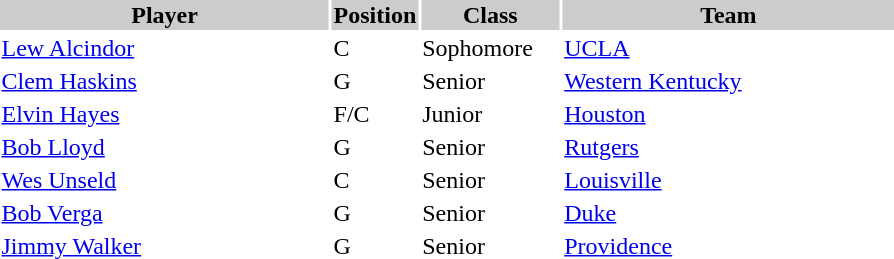<table style="width:600px" "border:'1' 'solid' 'gray'">
<tr>
<th style="background:#CCCCCC;width:40%">Player</th>
<th style="background:#CCCCCC;width:4%">Position</th>
<th style="background:#CCCCCC;width:16%">Class</th>
<th style="background:#CCCCCC;width:40%">Team</th>
</tr>
<tr>
<td><a href='#'>Lew Alcindor</a></td>
<td>C</td>
<td>Sophomore</td>
<td><a href='#'>UCLA</a></td>
</tr>
<tr>
<td><a href='#'>Clem Haskins</a></td>
<td>G</td>
<td>Senior</td>
<td><a href='#'>Western Kentucky</a></td>
</tr>
<tr>
<td><a href='#'>Elvin Hayes</a></td>
<td>F/C</td>
<td>Junior</td>
<td><a href='#'>Houston</a></td>
</tr>
<tr>
<td><a href='#'>Bob Lloyd</a></td>
<td>G</td>
<td>Senior</td>
<td><a href='#'>Rutgers</a></td>
</tr>
<tr>
<td><a href='#'>Wes Unseld</a></td>
<td>C</td>
<td>Senior</td>
<td><a href='#'>Louisville</a></td>
</tr>
<tr>
<td><a href='#'>Bob Verga</a></td>
<td>G</td>
<td>Senior</td>
<td><a href='#'>Duke</a></td>
</tr>
<tr>
<td><a href='#'>Jimmy Walker</a></td>
<td>G</td>
<td>Senior</td>
<td><a href='#'>Providence</a></td>
</tr>
</table>
